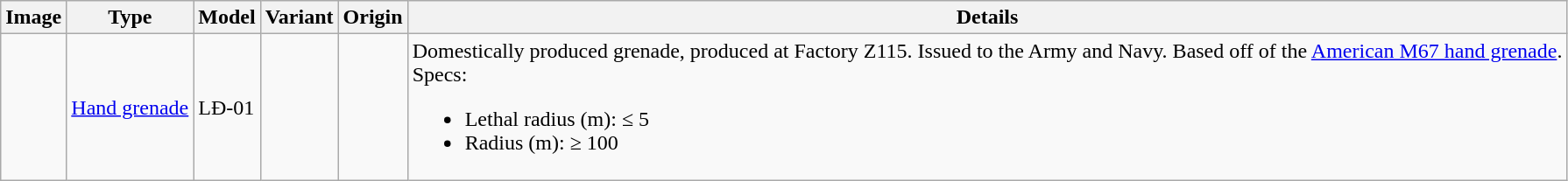<table class="wikitable">
<tr>
<th style="text-align: center;">Image</th>
<th style="text-align: center;">Type</th>
<th style="text-align: center;">Model</th>
<th style="text-align: center;">Variant</th>
<th style="text-align: center;">Origin</th>
<th>Details</th>
</tr>
<tr>
<td></td>
<td><a href='#'>Hand grenade</a></td>
<td>LĐ-01</td>
<td></td>
<td></td>
<td>Domestically produced grenade, produced at Factory Z115. Issued to the Army and Navy. Based off of the <a href='#'>American M67 hand grenade</a>.<br>Specs:<ul><li>Lethal radius (m): ≤ 5</li><li>Radius (m): ≥ 100</li></ul></td>
</tr>
</table>
